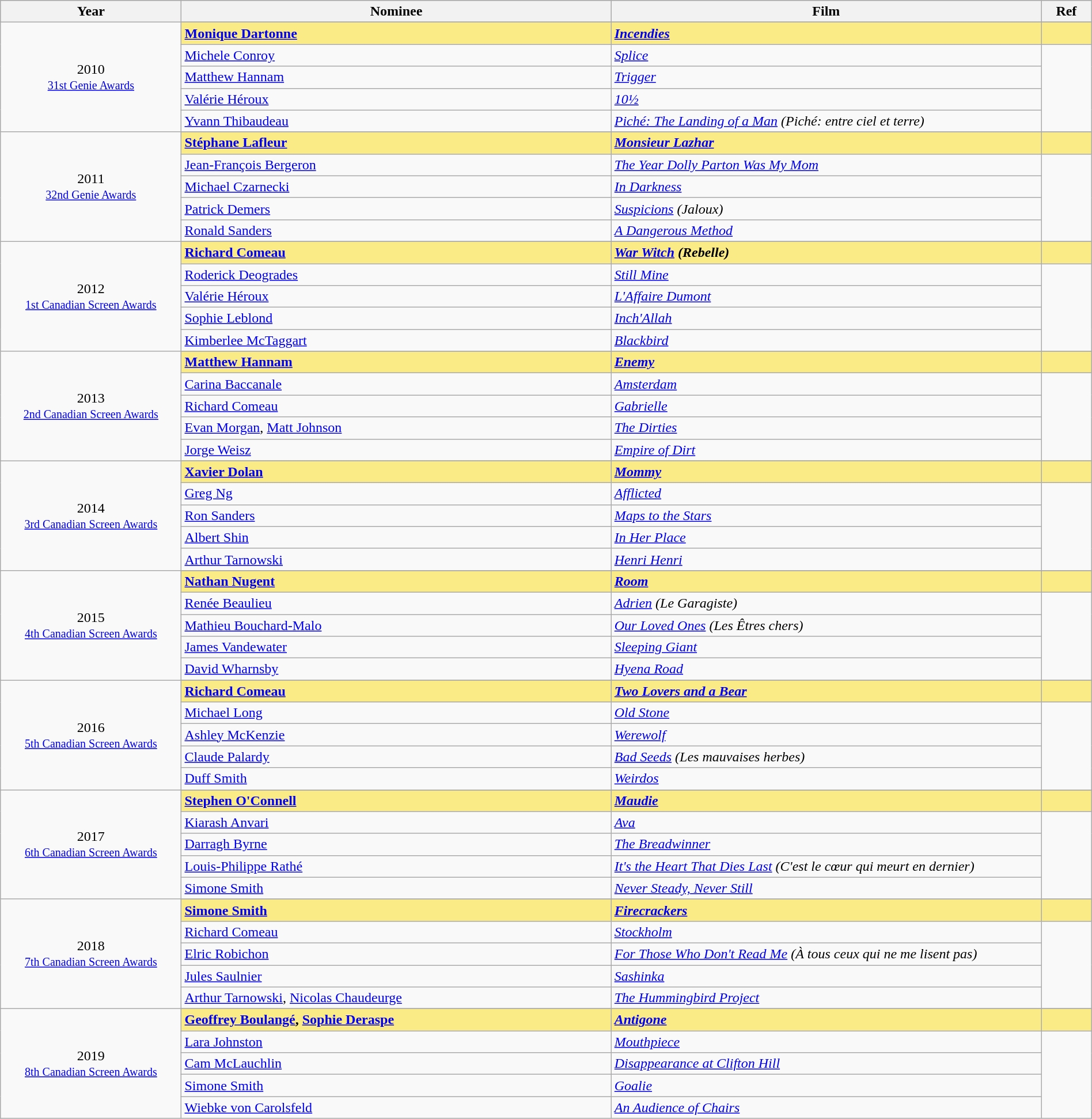<table class="wikitable" style="width:100%;">
<tr style="background:#bebebe;">
<th style="width:8%;">Year</th>
<th style="width:19%;">Nominee</th>
<th style="width:19%;">Film</th>
<th style="width:2%;">Ref</th>
</tr>
<tr>
<td rowspan="6" align="center">2010<br> <small><a href='#'>31st Genie Awards</a></small></td>
</tr>
<tr style="background:#FAEB86;">
<td><strong><a href='#'>Monique Dartonne</a></strong></td>
<td><strong><em><a href='#'>Incendies</a></em></strong></td>
<td></td>
</tr>
<tr>
<td><a href='#'>Michele Conroy</a></td>
<td><em><a href='#'>Splice</a></em></td>
<td rowspan=4></td>
</tr>
<tr>
<td><a href='#'>Matthew Hannam</a></td>
<td><em><a href='#'>Trigger</a></em></td>
</tr>
<tr>
<td><a href='#'>Valérie Héroux</a></td>
<td><em><a href='#'>10½</a></em></td>
</tr>
<tr>
<td><a href='#'>Yvann Thibaudeau</a></td>
<td><em><a href='#'>Piché: The Landing of a Man</a> (Piché: entre ciel et terre)</em></td>
</tr>
<tr>
<td rowspan="6" align="center">2011 <br> <small><a href='#'>32nd Genie Awards</a></small></td>
</tr>
<tr style="background:#FAEB86;">
<td><strong><a href='#'>Stéphane Lafleur</a></strong></td>
<td><strong><em><a href='#'>Monsieur Lazhar</a></em></strong></td>
<td></td>
</tr>
<tr>
<td><a href='#'>Jean-François Bergeron</a></td>
<td><em><a href='#'>The Year Dolly Parton Was My Mom</a></em></td>
<td rowspan=4></td>
</tr>
<tr>
<td><a href='#'>Michael Czarnecki</a></td>
<td><em><a href='#'>In Darkness</a></em></td>
</tr>
<tr>
<td><a href='#'>Patrick Demers</a></td>
<td><em><a href='#'>Suspicions</a> (Jaloux)</em></td>
</tr>
<tr>
<td><a href='#'>Ronald Sanders</a></td>
<td><em><a href='#'>A Dangerous Method</a></em></td>
</tr>
<tr>
<td rowspan="6" align="center">2012 <br> <small><a href='#'>1st Canadian Screen Awards</a></small></td>
</tr>
<tr style="background:#FAEB86;">
<td><strong><a href='#'>Richard Comeau</a></strong></td>
<td><strong><em><a href='#'>War Witch</a> (Rebelle)</em></strong></td>
<td></td>
</tr>
<tr>
<td><a href='#'>Roderick Deogrades</a></td>
<td><em><a href='#'>Still Mine</a></em></td>
<td rowspan=4></td>
</tr>
<tr>
<td><a href='#'>Valérie Héroux</a></td>
<td><em><a href='#'>L'Affaire Dumont</a></em></td>
</tr>
<tr>
<td><a href='#'>Sophie Leblond</a></td>
<td><em><a href='#'>Inch'Allah</a></em></td>
</tr>
<tr>
<td><a href='#'>Kimberlee McTaggart</a></td>
<td><em><a href='#'>Blackbird</a></em></td>
</tr>
<tr>
<td rowspan="6" align="center">2013<br> <small><a href='#'>2nd Canadian Screen Awards</a></small></td>
</tr>
<tr style="background:#FAEB86;">
<td><strong><a href='#'>Matthew Hannam</a></strong></td>
<td><strong><em><a href='#'>Enemy</a></em></strong></td>
<td></td>
</tr>
<tr>
<td><a href='#'>Carina Baccanale</a></td>
<td><em><a href='#'>Amsterdam</a></em></td>
<td rowspan=4></td>
</tr>
<tr>
<td><a href='#'>Richard Comeau</a></td>
<td><em><a href='#'>Gabrielle</a></em></td>
</tr>
<tr>
<td><a href='#'>Evan Morgan</a>, <a href='#'>Matt Johnson</a></td>
<td><em><a href='#'>The Dirties</a></em></td>
</tr>
<tr>
<td><a href='#'>Jorge Weisz</a></td>
<td><em><a href='#'>Empire of Dirt</a></em></td>
</tr>
<tr>
<td rowspan="6" align="center">2014 <br> <small><a href='#'>3rd Canadian Screen Awards</a></small></td>
</tr>
<tr style="background:#FAEB86;">
<td><strong><a href='#'>Xavier Dolan</a></strong></td>
<td><strong><em><a href='#'>Mommy</a></em></strong></td>
<td></td>
</tr>
<tr>
<td><a href='#'>Greg Ng</a></td>
<td><em><a href='#'>Afflicted</a></em></td>
<td rowspan=4></td>
</tr>
<tr>
<td><a href='#'>Ron Sanders</a></td>
<td><em><a href='#'>Maps to the Stars</a></em></td>
</tr>
<tr>
<td><a href='#'>Albert Shin</a></td>
<td><em><a href='#'>In Her Place</a></em></td>
</tr>
<tr>
<td><a href='#'>Arthur Tarnowski</a></td>
<td><em><a href='#'>Henri Henri</a></em></td>
</tr>
<tr>
<td rowspan="6" align="center">2015 <br> <small><a href='#'>4th Canadian Screen Awards</a></small></td>
</tr>
<tr style="background:#FAEB86;">
<td><strong><a href='#'>Nathan Nugent</a></strong></td>
<td><strong><em><a href='#'>Room</a></em></strong></td>
<td></td>
</tr>
<tr>
<td><a href='#'>Renée Beaulieu</a></td>
<td><em><a href='#'>Adrien</a> (Le Garagiste)</em></td>
<td rowspan=4></td>
</tr>
<tr>
<td><a href='#'>Mathieu Bouchard-Malo</a></td>
<td><em><a href='#'>Our Loved Ones</a> (Les Êtres chers)</em></td>
</tr>
<tr>
<td><a href='#'>James Vandewater</a></td>
<td><em><a href='#'>Sleeping Giant</a></em></td>
</tr>
<tr>
<td><a href='#'>David Wharnsby</a></td>
<td><em><a href='#'>Hyena Road</a></em></td>
</tr>
<tr>
<td rowspan="6" align="center">2016<br> <small><a href='#'>5th Canadian Screen Awards</a></small></td>
</tr>
<tr style="background:#FAEB86;">
<td><strong><a href='#'>Richard Comeau</a></strong></td>
<td><strong><em><a href='#'>Two Lovers and a Bear</a></em></strong></td>
<td></td>
</tr>
<tr>
<td><a href='#'>Michael Long</a></td>
<td><em><a href='#'>Old Stone</a></em></td>
<td rowspan=4></td>
</tr>
<tr>
<td><a href='#'>Ashley McKenzie</a></td>
<td><em><a href='#'>Werewolf</a></em></td>
</tr>
<tr>
<td><a href='#'>Claude Palardy</a></td>
<td><em><a href='#'>Bad Seeds</a> (Les mauvaises herbes)</em></td>
</tr>
<tr>
<td><a href='#'>Duff Smith</a></td>
<td><em><a href='#'>Weirdos</a></em></td>
</tr>
<tr>
<td rowspan="6" align="center">2017<br> <small><a href='#'>6th Canadian Screen Awards</a></small></td>
</tr>
<tr style="background:#FAEB86;">
<td><strong><a href='#'>Stephen O'Connell</a></strong></td>
<td><strong><em><a href='#'>Maudie</a></em></strong></td>
<td></td>
</tr>
<tr>
<td><a href='#'>Kiarash Anvari</a></td>
<td><em><a href='#'>Ava</a></em></td>
<td rowspan=4></td>
</tr>
<tr>
<td><a href='#'>Darragh Byrne</a></td>
<td><em><a href='#'>The Breadwinner</a></em></td>
</tr>
<tr>
<td><a href='#'>Louis-Philippe Rathé</a></td>
<td><em><a href='#'>It's the Heart That Dies Last</a> (C'est le cœur qui meurt en dernier)</em></td>
</tr>
<tr>
<td><a href='#'>Simone Smith</a></td>
<td><em><a href='#'>Never Steady, Never Still</a></em></td>
</tr>
<tr>
<td rowspan="6" align="center">2018 <br> <small><a href='#'>7th Canadian Screen Awards</a></small></td>
</tr>
<tr style="background:#FAEB86;">
<td><strong><a href='#'>Simone Smith</a></strong></td>
<td><strong><em><a href='#'>Firecrackers</a></em></strong></td>
<td></td>
</tr>
<tr>
<td><a href='#'>Richard Comeau</a></td>
<td><em><a href='#'>Stockholm</a></em></td>
<td rowspan=4></td>
</tr>
<tr>
<td><a href='#'>Elric Robichon</a></td>
<td><em><a href='#'>For Those Who Don't Read Me</a> (À tous ceux qui ne me lisent pas)</em></td>
</tr>
<tr>
<td><a href='#'>Jules Saulnier</a></td>
<td><em><a href='#'>Sashinka</a></em></td>
</tr>
<tr>
<td><a href='#'>Arthur Tarnowski</a>, <a href='#'>Nicolas Chaudeurge</a></td>
<td><em><a href='#'>The Hummingbird Project</a></em></td>
</tr>
<tr>
<td rowspan="6" align="center">2019 <br> <small><a href='#'>8th Canadian Screen Awards</a></small></td>
</tr>
<tr style="background:#FAEB86;">
<td><strong><a href='#'>Geoffrey Boulangé</a>, <a href='#'>Sophie Deraspe</a></strong></td>
<td><strong><em><a href='#'>Antigone</a></em></strong></td>
<td></td>
</tr>
<tr>
<td><a href='#'>Lara Johnston</a></td>
<td><em><a href='#'>Mouthpiece</a></em></td>
<td rowspan=4></td>
</tr>
<tr>
<td><a href='#'>Cam McLauchlin</a></td>
<td><em><a href='#'>Disappearance at Clifton Hill</a></em></td>
</tr>
<tr>
<td><a href='#'>Simone Smith</a></td>
<td><em><a href='#'>Goalie</a></em></td>
</tr>
<tr>
<td><a href='#'>Wiebke von Carolsfeld</a></td>
<td><em><a href='#'>An Audience of Chairs</a></em></td>
</tr>
</table>
